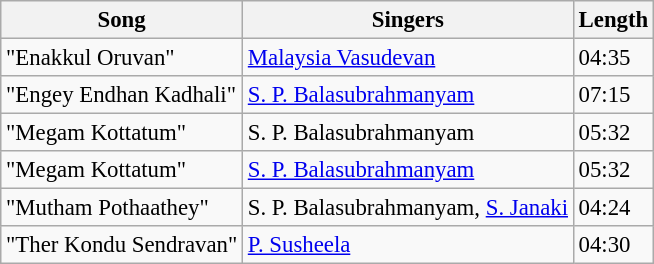<table class="wikitable" style="font-size:95%;">
<tr>
<th>Song</th>
<th>Singers</th>
<th>Length</th>
</tr>
<tr>
<td>"Enakkul Oruvan"</td>
<td><a href='#'>Malaysia Vasudevan</a></td>
<td>04:35</td>
</tr>
<tr>
<td>"Engey Endhan Kadhali"</td>
<td><a href='#'>S. P. Balasubrahmanyam</a></td>
<td>07:15</td>
</tr>
<tr>
<td>"Megam Kottatum"</td>
<td>S. P. Balasubrahmanyam</td>
<td>05:32</td>
</tr>
<tr>
<td>"Megam Kottatum"</td>
<td><a href='#'>S. P. Balasubrahmanyam</a></td>
<td>05:32</td>
</tr>
<tr>
<td>"Mutham Pothaathey"</td>
<td>S. P. Balasubrahmanyam, <a href='#'>S. Janaki</a></td>
<td>04:24</td>
</tr>
<tr>
<td>"Ther Kondu Sendravan"</td>
<td><a href='#'>P. Susheela</a></td>
<td>04:30</td>
</tr>
</table>
